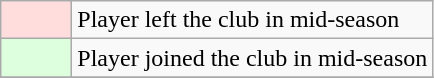<table class="wikitable">
<tr>
<td width=40; style="background-color:#ffdddd"></td>
<td>Player left the club in mid-season</td>
</tr>
<tr>
<td width=40; style="background-color:#ddffdd"></td>
<td>Player joined the club in mid-season</td>
</tr>
<tr>
</tr>
</table>
